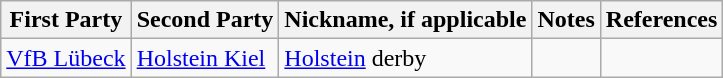<table class="wikitable">
<tr>
<th>First Party</th>
<th>Second Party</th>
<th>Nickname, if applicable</th>
<th>Notes</th>
<th>References</th>
</tr>
<tr>
<td><a href='#'>VfB Lübeck</a></td>
<td><a href='#'>Holstein Kiel</a></td>
<td><a href='#'>Holstein</a> derby</td>
<td></td>
<td></td>
</tr>
</table>
